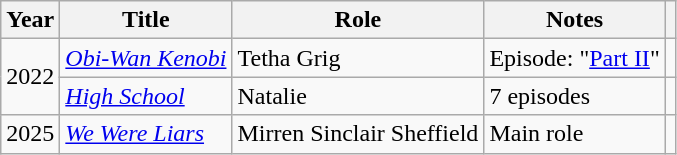<table class="wikitable sortable">
<tr>
<th>Year</th>
<th>Title</th>
<th>Role</th>
<th class="unsortable">Notes</th>
<th class="unsortable"></th>
</tr>
<tr>
<td rowspan="2">2022</td>
<td><em><a href='#'>Obi-Wan Kenobi</a></em></td>
<td>Tetha Grig</td>
<td>Episode: "<a href='#'>Part II</a>"</td>
<td></td>
</tr>
<tr>
<td><em><a href='#'>High School</a></em></td>
<td>Natalie</td>
<td>7 episodes</td>
<td></td>
</tr>
<tr>
<td>2025</td>
<td><em><a href='#'>We Were Liars</a></em></td>
<td>Mirren Sinclair Sheffield</td>
<td>Main role</td>
<td></td>
</tr>
</table>
